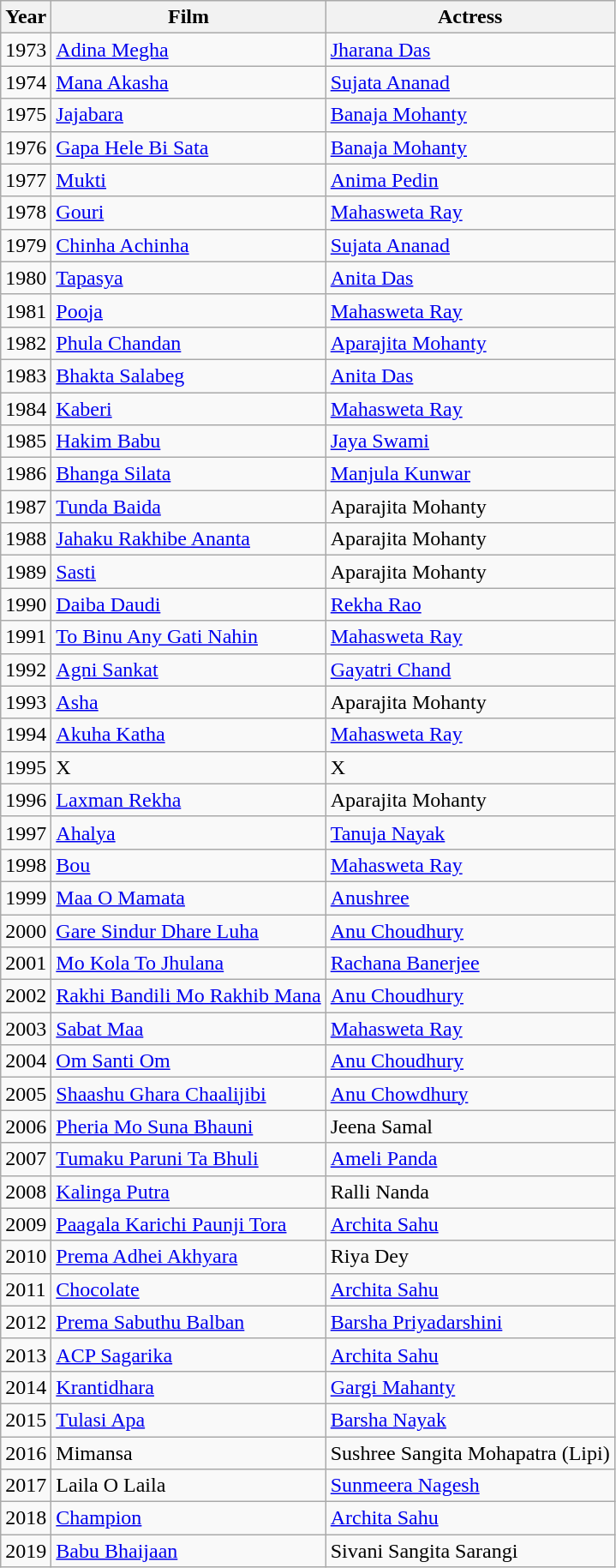<table class="wikitable sortable">
<tr>
<th>Year</th>
<th>Film</th>
<th>Actress</th>
</tr>
<tr>
<td>1973</td>
<td><a href='#'>Adina Megha</a></td>
<td><a href='#'>Jharana Das</a></td>
</tr>
<tr>
<td>1974</td>
<td><a href='#'>Mana Akasha</a></td>
<td><a href='#'>Sujata Ananad</a></td>
</tr>
<tr>
<td>1975</td>
<td><a href='#'>Jajabara</a></td>
<td><a href='#'>Banaja Mohanty</a></td>
</tr>
<tr>
<td>1976</td>
<td><a href='#'>Gapa Hele Bi Sata</a></td>
<td><a href='#'>Banaja Mohanty</a></td>
</tr>
<tr>
<td>1977</td>
<td><a href='#'>Mukti</a></td>
<td><a href='#'>Anima Pedin</a></td>
</tr>
<tr>
<td>1978</td>
<td><a href='#'>Gouri</a></td>
<td><a href='#'>Mahasweta Ray</a></td>
</tr>
<tr>
<td>1979</td>
<td><a href='#'>Chinha Achinha</a></td>
<td><a href='#'>Sujata Ananad</a></td>
</tr>
<tr>
<td>1980</td>
<td><a href='#'>Tapasya</a></td>
<td><a href='#'>Anita Das</a></td>
</tr>
<tr>
<td>1981</td>
<td><a href='#'>Pooja</a></td>
<td><a href='#'>Mahasweta Ray</a></td>
</tr>
<tr>
<td>1982</td>
<td><a href='#'>Phula Chandan</a></td>
<td><a href='#'>Aparajita Mohanty</a></td>
</tr>
<tr>
<td>1983</td>
<td><a href='#'>Bhakta Salabeg</a></td>
<td><a href='#'>Anita Das</a></td>
</tr>
<tr>
<td>1984</td>
<td><a href='#'>Kaberi</a></td>
<td><a href='#'>Mahasweta Ray</a></td>
</tr>
<tr>
<td>1985</td>
<td><a href='#'>Hakim Babu</a></td>
<td><a href='#'>Jaya Swami</a></td>
</tr>
<tr>
<td>1986</td>
<td><a href='#'>Bhanga Silata</a></td>
<td><a href='#'>Manjula Kunwar</a></td>
</tr>
<tr>
<td>1987</td>
<td><a href='#'>Tunda Baida</a></td>
<td>Aparajita Mohanty</td>
</tr>
<tr>
<td>1988</td>
<td><a href='#'>Jahaku Rakhibe Ananta</a></td>
<td>Aparajita Mohanty</td>
</tr>
<tr>
<td>1989</td>
<td><a href='#'>Sasti</a></td>
<td>Aparajita Mohanty</td>
</tr>
<tr>
<td>1990</td>
<td><a href='#'>Daiba Daudi</a></td>
<td><a href='#'>Rekha Rao</a></td>
</tr>
<tr>
<td>1991</td>
<td><a href='#'>To Binu Any Gati Nahin</a></td>
<td><a href='#'>Mahasweta Ray</a></td>
</tr>
<tr>
<td>1992</td>
<td><a href='#'>Agni Sankat</a></td>
<td><a href='#'>Gayatri Chand</a></td>
</tr>
<tr>
<td>1993</td>
<td><a href='#'>Asha</a></td>
<td>Aparajita Mohanty</td>
</tr>
<tr>
<td>1994</td>
<td><a href='#'>Akuha Katha</a></td>
<td><a href='#'>Mahasweta Ray</a></td>
</tr>
<tr>
<td>1995</td>
<td>X</td>
<td>X</td>
</tr>
<tr>
<td>1996</td>
<td><a href='#'>Laxman Rekha</a></td>
<td>Aparajita Mohanty</td>
</tr>
<tr>
<td>1997</td>
<td><a href='#'>Ahalya</a></td>
<td><a href='#'>Tanuja Nayak</a></td>
</tr>
<tr>
<td>1998</td>
<td><a href='#'>Bou</a></td>
<td><a href='#'>Mahasweta Ray</a></td>
</tr>
<tr>
<td>1999</td>
<td><a href='#'>Maa O Mamata</a></td>
<td><a href='#'>Anushree</a></td>
</tr>
<tr>
<td>2000</td>
<td><a href='#'>Gare Sindur Dhare Luha</a></td>
<td><a href='#'>Anu Choudhury</a></td>
</tr>
<tr>
<td>2001</td>
<td><a href='#'>Mo Kola To Jhulana</a></td>
<td><a href='#'>Rachana Banerjee</a></td>
</tr>
<tr>
<td>2002</td>
<td><a href='#'>Rakhi Bandili Mo Rakhib Mana</a></td>
<td><a href='#'>Anu Choudhury</a></td>
</tr>
<tr>
<td>2003</td>
<td><a href='#'>Sabat Maa</a></td>
<td><a href='#'>Mahasweta Ray</a></td>
</tr>
<tr>
<td>2004</td>
<td><a href='#'>Om Santi Om</a></td>
<td><a href='#'>Anu Choudhury</a></td>
</tr>
<tr>
<td>2005</td>
<td><a href='#'>Shaashu Ghara Chaalijibi</a></td>
<td><a href='#'>Anu Chowdhury</a></td>
</tr>
<tr>
<td>2006</td>
<td><a href='#'>Pheria Mo Suna Bhauni</a></td>
<td>Jeena Samal</td>
</tr>
<tr>
<td>2007</td>
<td><a href='#'>Tumaku Paruni Ta Bhuli</a></td>
<td><a href='#'>Ameli Panda</a></td>
</tr>
<tr>
<td>2008</td>
<td><a href='#'>Kalinga Putra</a></td>
<td>Ralli Nanda</td>
</tr>
<tr>
<td>2009</td>
<td><a href='#'>Paagala Karichi Paunji Tora</a></td>
<td><a href='#'>Archita Sahu</a></td>
</tr>
<tr>
<td>2010</td>
<td><a href='#'>Prema Adhei Akhyara</a></td>
<td>Riya Dey</td>
</tr>
<tr>
<td>2011</td>
<td><a href='#'>Chocolate</a></td>
<td><a href='#'>Archita Sahu</a></td>
</tr>
<tr>
<td>2012</td>
<td><a href='#'>Prema Sabuthu Balban</a></td>
<td><a href='#'>Barsha Priyadarshini</a></td>
</tr>
<tr>
<td>2013</td>
<td><a href='#'>ACP Sagarika</a></td>
<td><a href='#'>Archita Sahu</a></td>
</tr>
<tr>
<td>2014</td>
<td><a href='#'>Krantidhara</a></td>
<td><a href='#'>Gargi Mahanty</a></td>
</tr>
<tr>
<td>2015</td>
<td><a href='#'>Tulasi Apa</a></td>
<td><a href='#'>Barsha Nayak</a></td>
</tr>
<tr>
<td>2016</td>
<td>Mimansa</td>
<td>Sushree Sangita Mohapatra (Lipi)</td>
</tr>
<tr>
<td>2017</td>
<td>Laila O Laila</td>
<td><a href='#'>Sunmeera Nagesh</a></td>
</tr>
<tr>
<td>2018</td>
<td><a href='#'>Champion</a></td>
<td><a href='#'>Archita Sahu</a></td>
</tr>
<tr>
<td>2019</td>
<td><a href='#'>Babu Bhaijaan</a></td>
<td>Sivani Sangita Sarangi</td>
</tr>
</table>
